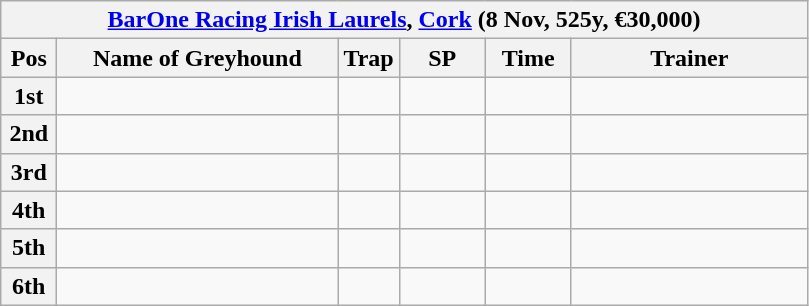<table class="wikitable">
<tr>
<th colspan="6"><a href='#'>BarOne Racing Irish Laurels</a>, <a href='#'>Cork</a> (8 Nov, 525y, €30,000)</th>
</tr>
<tr>
<th width=30>Pos</th>
<th width=180>Name of Greyhound</th>
<th width=30>Trap</th>
<th width=50>SP</th>
<th width=50>Time</th>
<th width=150>Trainer</th>
</tr>
<tr>
<th>1st</th>
<td></td>
<td></td>
<td></td>
<td></td>
<td></td>
</tr>
<tr>
<th>2nd</th>
<td></td>
<td></td>
<td></td>
<td></td>
<td></td>
</tr>
<tr>
<th>3rd</th>
<td></td>
<td></td>
<td></td>
<td></td>
<td></td>
</tr>
<tr>
<th>4th</th>
<td></td>
<td></td>
<td></td>
<td></td>
<td></td>
</tr>
<tr>
<th>5th</th>
<td></td>
<td></td>
<td></td>
<td></td>
<td></td>
</tr>
<tr>
<th>6th</th>
<td></td>
<td></td>
<td></td>
<td></td>
<td></td>
</tr>
</table>
